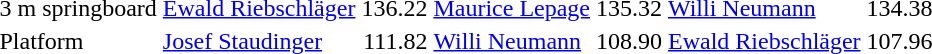<table>
<tr valign="top">
<td>3 m springboard<br></td>
<td><a href='#'>Ewald Riebschläger</a><br><small></small></td>
<td align="right">136.22</td>
<td><a href='#'>Maurice Lepage</a><br><small></small></td>
<td align="right">135.32</td>
<td><a href='#'>Willi Neumann</a><br><small></small></td>
<td align="right">134.38</td>
</tr>
<tr valign="top">
<td>Platform<br></td>
<td><a href='#'>Josef Staudinger</a><br><small></small></td>
<td align="right">111.82</td>
<td><a href='#'>Willi Neumann</a><br><small></small></td>
<td align="right">108.90</td>
<td><a href='#'>Ewald Riebschläger</a><br><small></small></td>
<td align="right">107.96</td>
</tr>
</table>
